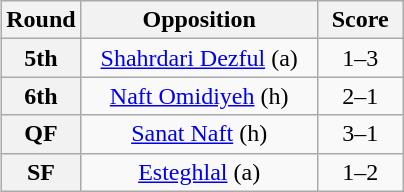<table class="wikitable plainrowheaders" style="text-align:center;margin-left:1em;float:right">
<tr>
<th scope=col width="25">Round</th>
<th scope=col width="150">Opposition</th>
<th scope=col width="50">Score</th>
</tr>
<tr>
<th scope=row style="text-align:center">5th</th>
<td><a href='#'>Shahrdari Dezful</a> (a)</td>
<td>1–3</td>
</tr>
<tr>
<th scope=row style="text-align:center">6th</th>
<td><a href='#'>Naft Omidiyeh</a> (h)</td>
<td>2–1</td>
</tr>
<tr>
<th scope=row style="text-align:center">QF</th>
<td><a href='#'>Sanat Naft</a> (h)</td>
<td>3–1</td>
</tr>
<tr>
<th scope=row style="text-align:center">SF</th>
<td><a href='#'>Esteghlal</a> (a)</td>
<td>1–2</td>
</tr>
</table>
